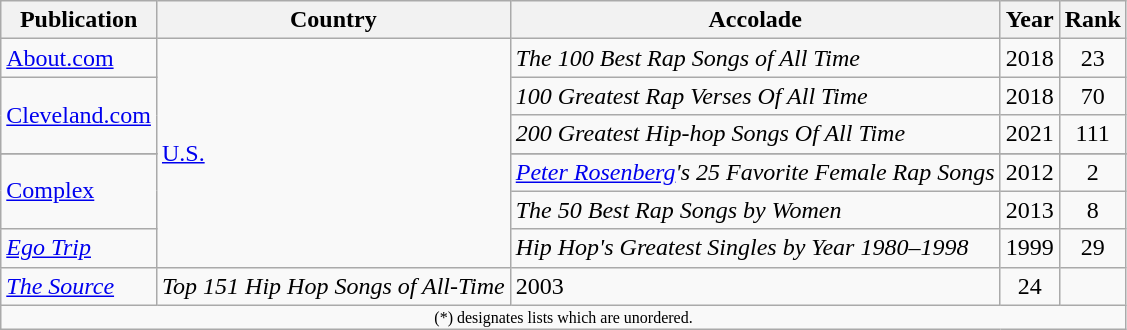<table class="wikitable">
<tr>
<th>Publication</th>
<th>Country</th>
<th>Accolade</th>
<th>Year</th>
<th style="text-align:center;">Rank</th>
</tr>
<tr>
<td><a href='#'>About.com</a></td>
<td rowspan=7><a href='#'>U.S.</a></td>
<td><em>The 100 Best Rap Songs of All Time</em></td>
<td>2018</td>
<td style="text-align:center;">23</td>
</tr>
<tr>
<td rowspan=2><a href='#'>Cleveland.com</a></td>
<td><em>100 Greatest Rap Verses Of All Time</em></td>
<td>2018</td>
<td style="text-align:center;">70</td>
</tr>
<tr>
<td><em>200 Greatest Hip-hop Songs Of All Time</em></td>
<td>2021</td>
<td style="text-align:center;">111</td>
</tr>
<tr>
</tr>
<tr>
<td rowspan=2><a href='#'>Complex</a></td>
<td><em><a href='#'>Peter Rosenberg</a>'s 25 Favorite Female Rap Songs</em></td>
<td>2012</td>
<td style="text-align:center;">2</td>
</tr>
<tr>
<td><em>The 50 Best Rap Songs by Women</em></td>
<td>2013</td>
<td style="text-align:center;">8</td>
</tr>
<tr>
<td><em><a href='#'>Ego Trip</a></em></td>
<td><em>Hip Hop's Greatest Singles by Year 1980–1998</em></td>
<td>1999</td>
<td style="text-align:center;">29</td>
</tr>
<tr>
<td><em><a href='#'>The Source</a></em></td>
<td><em>Top 151 Hip Hop Songs of All-Time</em></td>
<td>2003</td>
<td style="text-align:center;">24</td>
</tr>
<tr>
<td colspan="7" style="text-align:center; font-size:8pt;">(*) designates lists which are unordered.</td>
</tr>
</table>
